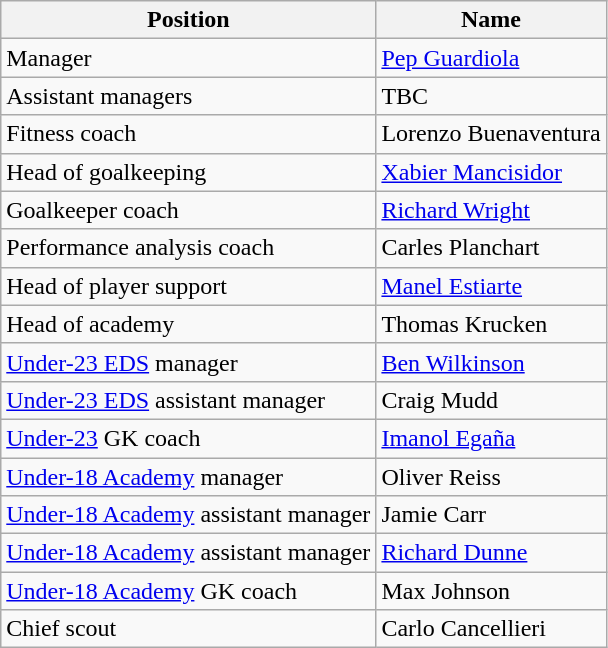<table class="wikitable">
<tr>
<th>Position</th>
<th>Name</th>
</tr>
<tr>
<td>Manager</td>
<td> <a href='#'>Pep Guardiola</a></td>
</tr>
<tr>
<td>Assistant managers</td>
<td>TBC</td>
</tr>
<tr>
<td>Fitness coach</td>
<td> Lorenzo Buenaventura</td>
</tr>
<tr>
<td>Head of goalkeeping</td>
<td> <a href='#'>Xabier Mancisidor</a></td>
</tr>
<tr>
<td>Goalkeeper coach</td>
<td> <a href='#'>Richard Wright</a></td>
</tr>
<tr>
<td>Performance analysis coach</td>
<td> Carles Planchart</td>
</tr>
<tr>
<td>Head of player support</td>
<td> <a href='#'>Manel Estiarte</a></td>
</tr>
<tr>
<td>Head of academy</td>
<td> Thomas Krucken</td>
</tr>
<tr>
<td><a href='#'>Under-23 EDS</a> manager</td>
<td> <a href='#'>Ben Wilkinson</a></td>
</tr>
<tr>
<td><a href='#'>Under-23 EDS</a> assistant manager</td>
<td> Craig Mudd</td>
</tr>
<tr>
<td><a href='#'>Under-23</a> GK coach</td>
<td> <a href='#'>Imanol Egaña</a></td>
</tr>
<tr>
<td><a href='#'>Under-18 Academy</a> manager</td>
<td> Oliver Reiss</td>
</tr>
<tr>
<td><a href='#'>Under-18 Academy</a> assistant manager</td>
<td> Jamie Carr</td>
</tr>
<tr>
<td><a href='#'>Under-18 Academy</a> assistant manager</td>
<td> <a href='#'>Richard Dunne</a></td>
</tr>
<tr>
<td><a href='#'>Under-18 Academy</a> GK coach</td>
<td> Max Johnson</td>
</tr>
<tr>
<td>Chief scout</td>
<td> Carlo Cancellieri</td>
</tr>
</table>
